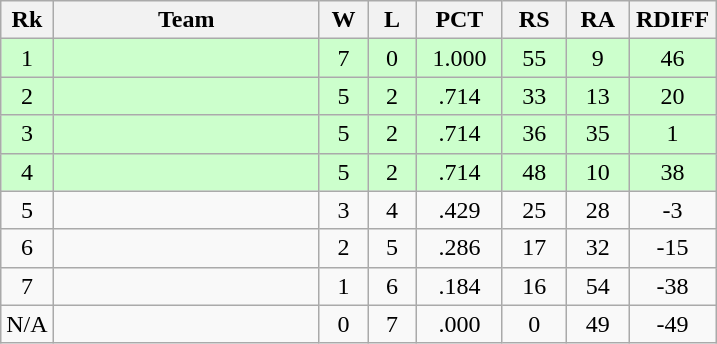<table class=wikitable style=text-align:center>
<tr>
<th width=25>Rk</th>
<th width=170>Team</th>
<th width=25>W</th>
<th width=25>L</th>
<th width=50>PCT</th>
<th width=35>RS</th>
<th width=35>RA</th>
<th width=50>RDIFF</th>
</tr>
<tr bgcolor=ccffcc>
<td>1</td>
<td style="text-align:left;"></td>
<td>7</td>
<td>0</td>
<td>1.000</td>
<td>55</td>
<td>9</td>
<td>46</td>
</tr>
<tr bgcolor=ccffcc>
<td>2</td>
<td style="text-align:left;"></td>
<td>5</td>
<td>2</td>
<td>.714</td>
<td>33</td>
<td>13</td>
<td>20</td>
</tr>
<tr bgcolor=ccffcc>
<td>3</td>
<td style="text-align:left;"></td>
<td>5</td>
<td>2</td>
<td>.714</td>
<td>36</td>
<td>35</td>
<td>1</td>
</tr>
<tr bgcolor=ccffcc>
<td>4</td>
<td style="text-align:left;"></td>
<td>5</td>
<td>2</td>
<td>.714</td>
<td>48</td>
<td>10</td>
<td>38</td>
</tr>
<tr>
<td>5</td>
<td style="text-align:left;"></td>
<td>3</td>
<td>4</td>
<td>.429</td>
<td>25</td>
<td>28</td>
<td>-3</td>
</tr>
<tr>
<td>6</td>
<td style="text-align:left;"></td>
<td>2</td>
<td>5</td>
<td>.286</td>
<td>17</td>
<td>32</td>
<td>-15</td>
</tr>
<tr>
<td>7</td>
<td style="text-align:left;"></td>
<td>1</td>
<td>6</td>
<td>.184</td>
<td>16</td>
<td>54</td>
<td>-38</td>
</tr>
<tr>
<td>N/A</td>
<td style="text-align:left;"></td>
<td>0</td>
<td>7</td>
<td>.000</td>
<td>0</td>
<td>49</td>
<td>-49</td>
</tr>
</table>
